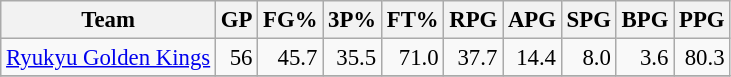<table class="wikitable sortable" style="font-size:95%; text-align:right;">
<tr>
<th align=center>Team</th>
<th>GP</th>
<th>FG%</th>
<th>3P%</th>
<th>FT%</th>
<th>RPG</th>
<th>APG</th>
<th>SPG</th>
<th>BPG</th>
<th>PPG</th>
</tr>
<tr>
<td><a href='#'>Ryukyu Golden Kings</a></td>
<td>56</td>
<td>45.7</td>
<td>35.5</td>
<td>71.0</td>
<td>37.7</td>
<td>14.4</td>
<td>8.0</td>
<td>3.6</td>
<td>80.3</td>
</tr>
<tr>
</tr>
</table>
